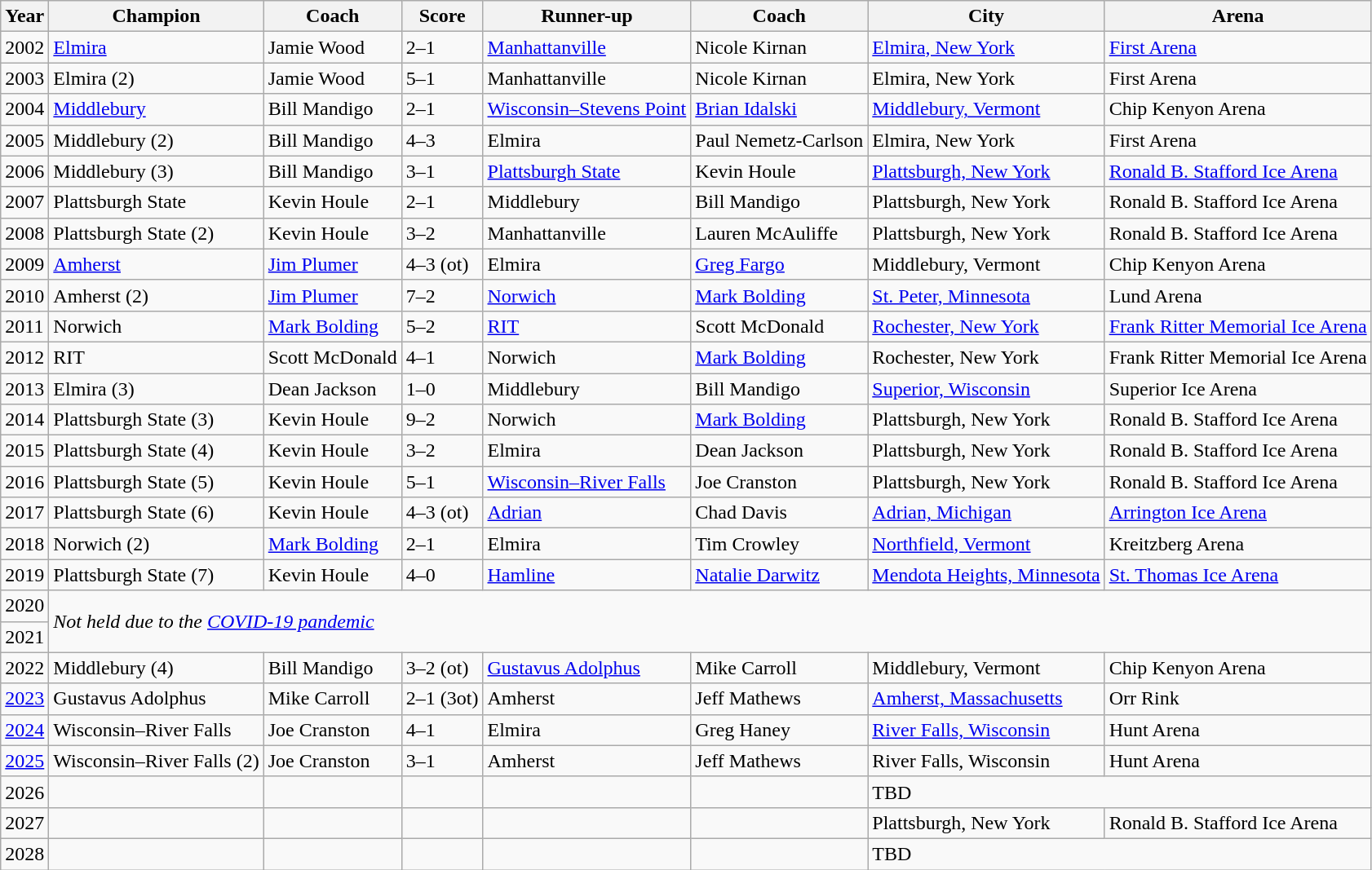<table class="wikitable">
<tr>
<th>Year</th>
<th>Champion</th>
<th>Coach</th>
<th>Score</th>
<th>Runner-up</th>
<th>Coach</th>
<th>City</th>
<th>Arena</th>
</tr>
<tr>
<td>2002</td>
<td><a href='#'>Elmira</a></td>
<td>Jamie Wood</td>
<td>2–1</td>
<td><a href='#'>Manhattanville</a></td>
<td>Nicole Kirnan</td>
<td><a href='#'>Elmira, New York</a></td>
<td><a href='#'>First Arena</a></td>
</tr>
<tr>
<td>2003</td>
<td>Elmira (2)</td>
<td>Jamie Wood</td>
<td>5–1</td>
<td>Manhattanville</td>
<td>Nicole Kirnan</td>
<td>Elmira, New York</td>
<td>First Arena</td>
</tr>
<tr>
<td>2004</td>
<td><a href='#'>Middlebury</a></td>
<td>Bill Mandigo</td>
<td>2–1</td>
<td><a href='#'>Wisconsin–Stevens Point</a></td>
<td><a href='#'>Brian Idalski</a></td>
<td><a href='#'>Middlebury, Vermont</a></td>
<td>Chip Kenyon Arena</td>
</tr>
<tr>
<td>2005</td>
<td>Middlebury (2)</td>
<td>Bill Mandigo</td>
<td>4–3</td>
<td>Elmira</td>
<td>Paul Nemetz-Carlson</td>
<td>Elmira, New York</td>
<td>First Arena</td>
</tr>
<tr>
<td>2006</td>
<td>Middlebury (3)</td>
<td>Bill Mandigo</td>
<td>3–1</td>
<td><a href='#'>Plattsburgh State</a></td>
<td>Kevin Houle</td>
<td><a href='#'>Plattsburgh, New York</a></td>
<td><a href='#'>Ronald B. Stafford Ice Arena</a></td>
</tr>
<tr>
<td>2007</td>
<td>Plattsburgh State</td>
<td>Kevin Houle</td>
<td>2–1</td>
<td>Middlebury</td>
<td>Bill Mandigo</td>
<td>Plattsburgh, New York</td>
<td>Ronald B. Stafford Ice Arena</td>
</tr>
<tr>
<td>2008</td>
<td>Plattsburgh State (2)</td>
<td>Kevin Houle</td>
<td>3–2</td>
<td>Manhattanville</td>
<td>Lauren McAuliffe</td>
<td>Plattsburgh, New York</td>
<td>Ronald B. Stafford Ice Arena</td>
</tr>
<tr>
<td>2009</td>
<td><a href='#'>Amherst</a></td>
<td><a href='#'>Jim Plumer</a></td>
<td>4–3 (ot)</td>
<td>Elmira</td>
<td><a href='#'>Greg Fargo</a></td>
<td>Middlebury, Vermont</td>
<td>Chip Kenyon Arena</td>
</tr>
<tr>
<td>2010</td>
<td>Amherst (2)</td>
<td><a href='#'>Jim Plumer</a></td>
<td>7–2</td>
<td><a href='#'>Norwich</a></td>
<td><a href='#'>Mark Bolding</a></td>
<td><a href='#'>St. Peter, Minnesota</a></td>
<td>Lund Arena</td>
</tr>
<tr>
<td>2011</td>
<td>Norwich</td>
<td><a href='#'>Mark Bolding</a></td>
<td>5–2</td>
<td><a href='#'>RIT</a></td>
<td>Scott McDonald</td>
<td><a href='#'>Rochester, New York</a></td>
<td><a href='#'>Frank Ritter Memorial Ice Arena</a></td>
</tr>
<tr>
<td>2012</td>
<td>RIT</td>
<td>Scott McDonald</td>
<td>4–1</td>
<td>Norwich</td>
<td><a href='#'>Mark Bolding</a></td>
<td>Rochester, New York</td>
<td>Frank Ritter Memorial Ice Arena</td>
</tr>
<tr>
<td>2013</td>
<td>Elmira (3)</td>
<td>Dean Jackson</td>
<td>1–0</td>
<td>Middlebury</td>
<td>Bill Mandigo</td>
<td><a href='#'>Superior, Wisconsin</a></td>
<td>Superior Ice Arena</td>
</tr>
<tr>
<td>2014</td>
<td>Plattsburgh State (3)</td>
<td>Kevin Houle</td>
<td>9–2</td>
<td>Norwich</td>
<td><a href='#'>Mark Bolding</a></td>
<td>Plattsburgh, New York</td>
<td>Ronald B. Stafford Ice Arena</td>
</tr>
<tr>
<td>2015</td>
<td>Plattsburgh State (4)</td>
<td>Kevin Houle</td>
<td>3–2</td>
<td>Elmira</td>
<td>Dean Jackson</td>
<td>Plattsburgh, New York</td>
<td>Ronald B. Stafford Ice Arena</td>
</tr>
<tr>
<td>2016</td>
<td>Plattsburgh State (5)</td>
<td>Kevin Houle</td>
<td>5–1</td>
<td><a href='#'>Wisconsin–River Falls</a></td>
<td>Joe Cranston</td>
<td>Plattsburgh, New York</td>
<td>Ronald B. Stafford Ice Arena</td>
</tr>
<tr>
<td>2017</td>
<td>Plattsburgh State (6)</td>
<td>Kevin Houle</td>
<td>4–3 (ot)</td>
<td><a href='#'>Adrian</a></td>
<td>Chad Davis</td>
<td><a href='#'>Adrian, Michigan</a></td>
<td><a href='#'>Arrington Ice Arena</a></td>
</tr>
<tr>
<td>2018</td>
<td>Norwich (2)</td>
<td><a href='#'>Mark Bolding</a></td>
<td>2–1</td>
<td>Elmira</td>
<td>Tim Crowley</td>
<td><a href='#'>Northfield, Vermont</a></td>
<td>Kreitzberg Arena</td>
</tr>
<tr>
<td>2019</td>
<td>Plattsburgh State (7)</td>
<td>Kevin Houle</td>
<td>4–0</td>
<td><a href='#'>Hamline</a></td>
<td><a href='#'>Natalie Darwitz</a></td>
<td><a href='#'>Mendota Heights, Minnesota</a></td>
<td><a href='#'>St. Thomas Ice Arena</a></td>
</tr>
<tr>
<td>2020</td>
<td colspan="7" rowspan="2"><em>Not held due to the <a href='#'>COVID-19 pandemic</a></em></td>
</tr>
<tr>
<td>2021</td>
</tr>
<tr>
<td>2022</td>
<td>Middlebury (4)</td>
<td>Bill Mandigo</td>
<td>3–2 (ot)</td>
<td><a href='#'>Gustavus Adolphus</a></td>
<td>Mike Carroll</td>
<td>Middlebury, Vermont</td>
<td>Chip Kenyon Arena</td>
</tr>
<tr>
<td><a href='#'>2023</a></td>
<td>Gustavus Adolphus</td>
<td>Mike Carroll</td>
<td>2–1 (3ot)</td>
<td>Amherst</td>
<td>Jeff Mathews</td>
<td><a href='#'>Amherst, Massachusetts</a></td>
<td>Orr Rink</td>
</tr>
<tr>
<td><a href='#'>2024</a></td>
<td>Wisconsin–River Falls</td>
<td>Joe Cranston</td>
<td>4–1</td>
<td>Elmira</td>
<td>Greg Haney</td>
<td><a href='#'>River Falls, Wisconsin</a></td>
<td>Hunt Arena</td>
</tr>
<tr>
<td><a href='#'>2025</a></td>
<td>Wisconsin–River Falls (2)</td>
<td>Joe Cranston</td>
<td>3–1</td>
<td>Amherst</td>
<td>Jeff Mathews</td>
<td>River Falls, Wisconsin</td>
<td>Hunt Arena</td>
</tr>
<tr>
<td>2026</td>
<td></td>
<td></td>
<td></td>
<td></td>
<td></td>
<td colspan="2">TBD</td>
</tr>
<tr>
<td>2027</td>
<td></td>
<td></td>
<td></td>
<td></td>
<td></td>
<td>Plattsburgh, New York</td>
<td>Ronald B. Stafford Ice Arena</td>
</tr>
<tr>
<td>2028</td>
<td></td>
<td></td>
<td></td>
<td></td>
<td></td>
<td colspan="2">TBD</td>
</tr>
</table>
